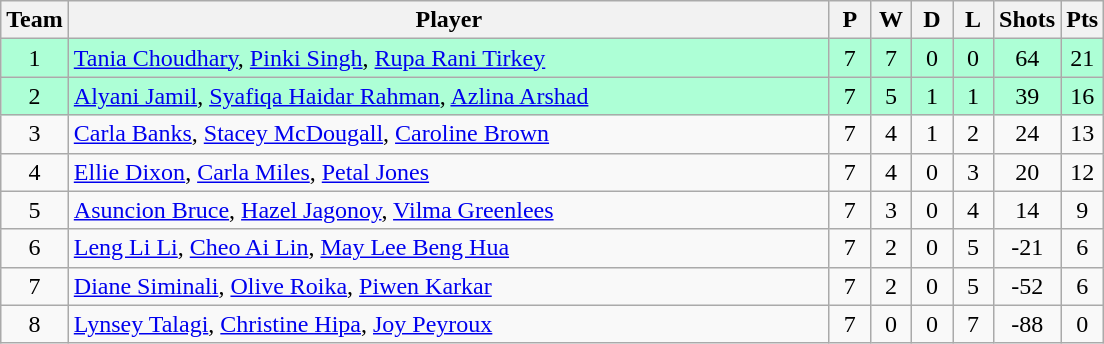<table class="wikitable" style="font-size: 100%">
<tr>
<th width=20>Team</th>
<th width=500>Player</th>
<th width=20>P</th>
<th width=20>W</th>
<th width=20>D</th>
<th width=20>L</th>
<th width=20>Shots</th>
<th width=20>Pts</th>
</tr>
<tr align=center  style="background: #ADFFD6;">
<td>1</td>
<td align="left"> <a href='#'>Tania Choudhary</a>, <a href='#'>Pinki Singh</a>, <a href='#'>Rupa Rani Tirkey</a></td>
<td>7</td>
<td>7</td>
<td>0</td>
<td>0</td>
<td>64</td>
<td>21</td>
</tr>
<tr align=center  style="background: #ADFFD6;">
<td>2</td>
<td align="left"> <a href='#'>Alyani Jamil</a>, <a href='#'>Syafiqa Haidar Rahman</a>, <a href='#'>Azlina Arshad</a></td>
<td>7</td>
<td>5</td>
<td>1</td>
<td>1</td>
<td>39</td>
<td>16</td>
</tr>
<tr align=center>
<td>3</td>
<td align="left"> <a href='#'>Carla Banks</a>, <a href='#'>Stacey McDougall</a>, <a href='#'>Caroline Brown</a></td>
<td>7</td>
<td>4</td>
<td>1</td>
<td>2</td>
<td>24</td>
<td>13</td>
</tr>
<tr align=center>
<td>4</td>
<td align="left"> <a href='#'>Ellie Dixon</a>, <a href='#'>Carla Miles</a>, <a href='#'>Petal Jones</a></td>
<td>7</td>
<td>4</td>
<td>0</td>
<td>3</td>
<td>20</td>
<td>12</td>
</tr>
<tr align=center>
<td>5</td>
<td align="left"> <a href='#'>Asuncion Bruce</a>, <a href='#'>Hazel Jagonoy</a>, <a href='#'>Vilma Greenlees</a></td>
<td>7</td>
<td>3</td>
<td>0</td>
<td>4</td>
<td>14</td>
<td>9</td>
</tr>
<tr align=center>
<td>6</td>
<td align="left"> <a href='#'>Leng Li Li</a>, <a href='#'>Cheo Ai Lin</a>, <a href='#'>May Lee Beng Hua</a></td>
<td>7</td>
<td>2</td>
<td>0</td>
<td>5</td>
<td>-21</td>
<td>6</td>
</tr>
<tr align=center>
<td>7</td>
<td align="left"> <a href='#'>Diane Siminali</a>, <a href='#'>Olive Roika</a>, <a href='#'>Piwen Karkar</a></td>
<td>7</td>
<td>2</td>
<td>0</td>
<td>5</td>
<td>-52</td>
<td>6</td>
</tr>
<tr align=center>
<td>8</td>
<td align="left"> <a href='#'>Lynsey Talagi</a>, <a href='#'>Christine Hipa</a>, <a href='#'>Joy Peyroux</a></td>
<td>7</td>
<td>0</td>
<td>0</td>
<td>7</td>
<td>-88</td>
<td>0</td>
</tr>
</table>
